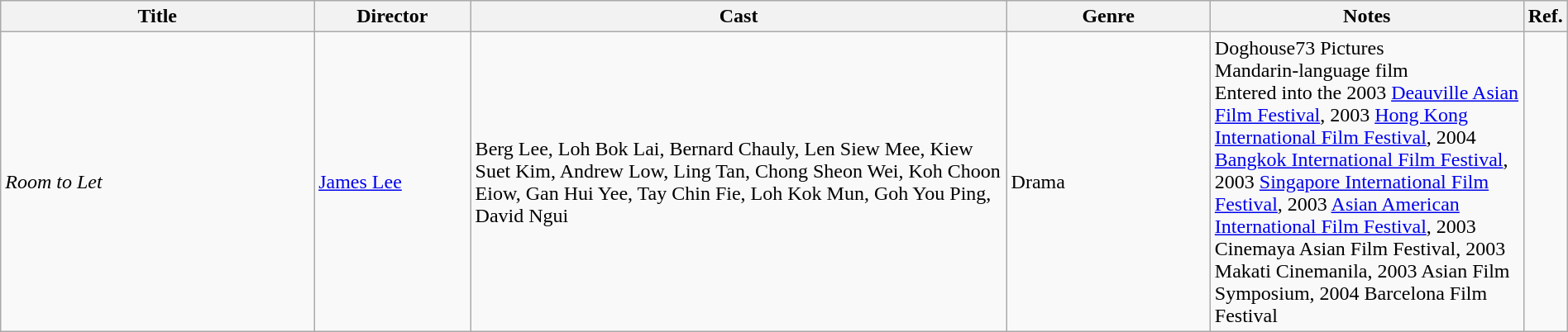<table class="wikitable" width="100%">
<tr>
<th style="width:20%;">Title</th>
<th style="width:10%;">Director</th>
<th>Cast</th>
<th style="width:13%">Genre</th>
<th style="width:20%">Notes</th>
<th>Ref.</th>
</tr>
<tr>
<td><em>Room to Let</em></td>
<td><a href='#'>James Lee</a></td>
<td>Berg Lee, Loh Bok Lai, Bernard Chauly, Len Siew Mee, Kiew Suet Kim, Andrew Low, Ling Tan, Chong Sheon Wei, Koh Choon Eiow, Gan Hui Yee, Tay Chin Fie, Loh Kok Mun, Goh You Ping, David Ngui</td>
<td>Drama</td>
<td>Doghouse73 Pictures<br>Mandarin-language film<br>Entered into the 2003 <a href='#'>Deauville Asian Film Festival</a>, 2003 <a href='#'>Hong Kong International Film Festival</a>, 2004 <a href='#'>Bangkok International Film Festival</a>, 2003 <a href='#'>Singapore International Film Festival</a>, 2003 <a href='#'>Asian American International Film Festival</a>, 2003 Cinemaya Asian Film Festival, 2003 Makati Cinemanila, 2003 Asian Film Symposium, 2004 Barcelona Film Festival</td>
<td></td>
</tr>
</table>
